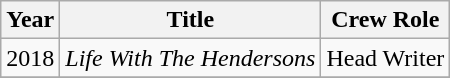<table class="wikitable">
<tr>
<th>Year</th>
<th>Title</th>
<th>Crew Role</th>
</tr>
<tr>
<td>2018</td>
<td><em>Life With The Hendersons</em></td>
<td>Head Writer</td>
</tr>
<tr>
</tr>
</table>
